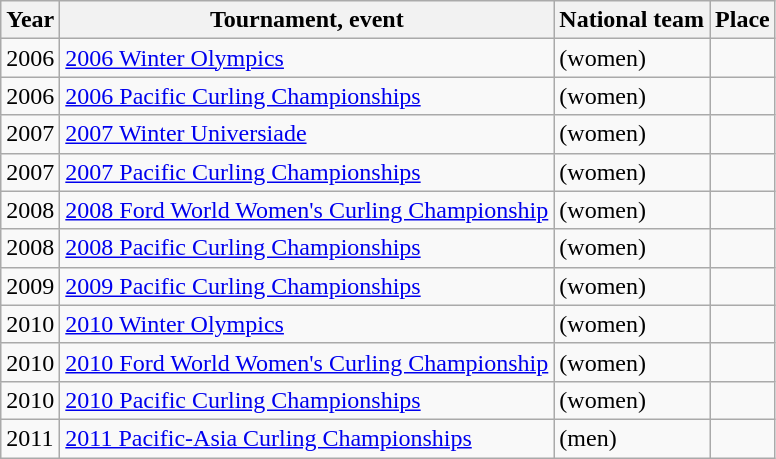<table class="wikitable">
<tr>
<th scope="col">Year</th>
<th scope="col">Tournament, event</th>
<th scope="col">National team</th>
<th scope="col">Place</th>
</tr>
<tr>
<td>2006</td>
<td><a href='#'>2006 Winter Olympics</a></td>
<td> (women)</td>
<td></td>
</tr>
<tr>
<td>2006</td>
<td><a href='#'>2006 Pacific Curling Championships</a></td>
<td> (women)</td>
<td></td>
</tr>
<tr>
<td>2007</td>
<td><a href='#'>2007 Winter Universiade</a></td>
<td> (women)</td>
<td></td>
</tr>
<tr>
<td>2007</td>
<td><a href='#'>2007 Pacific Curling Championships</a></td>
<td> (women)</td>
<td></td>
</tr>
<tr>
<td>2008</td>
<td><a href='#'>2008 Ford World Women's Curling Championship</a></td>
<td> (women)</td>
<td></td>
</tr>
<tr>
<td>2008</td>
<td><a href='#'>2008 Pacific Curling Championships</a></td>
<td> (women)</td>
<td></td>
</tr>
<tr>
<td>2009</td>
<td><a href='#'>2009 Pacific Curling Championships</a></td>
<td> (women)</td>
<td></td>
</tr>
<tr>
<td>2010</td>
<td><a href='#'>2010 Winter Olympics</a></td>
<td> (women)</td>
<td></td>
</tr>
<tr>
<td>2010</td>
<td><a href='#'>2010 Ford World Women's Curling Championship</a></td>
<td> (women)</td>
<td></td>
</tr>
<tr>
<td>2010</td>
<td><a href='#'>2010 Pacific Curling Championships</a></td>
<td> (women)</td>
<td></td>
</tr>
<tr>
<td>2011</td>
<td><a href='#'>2011 Pacific-Asia Curling Championships</a></td>
<td> (men)</td>
<td></td>
</tr>
</table>
